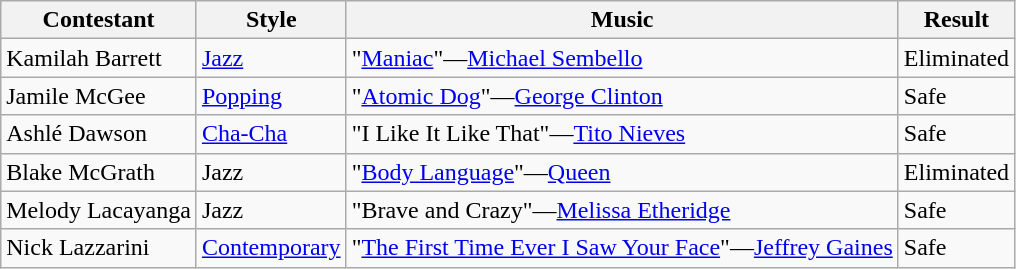<table class="wikitable">
<tr>
<th>Contestant</th>
<th>Style</th>
<th>Music</th>
<th>Result</th>
</tr>
<tr>
<td>Kamilah Barrett</td>
<td><a href='#'>Jazz</a></td>
<td>"<a href='#'>Maniac</a>"—<a href='#'>Michael Sembello</a></td>
<td>Eliminated</td>
</tr>
<tr>
<td>Jamile McGee</td>
<td><a href='#'>Popping</a></td>
<td>"<a href='#'>Atomic Dog</a>"—<a href='#'>George Clinton</a></td>
<td>Safe</td>
</tr>
<tr>
<td>Ashlé Dawson</td>
<td><a href='#'>Cha-Cha</a></td>
<td>"I Like It Like That"—<a href='#'>Tito Nieves</a></td>
<td>Safe</td>
</tr>
<tr>
<td>Blake McGrath</td>
<td>Jazz</td>
<td>"<a href='#'>Body Language</a>"—<a href='#'>Queen</a></td>
<td>Eliminated</td>
</tr>
<tr>
<td>Melody Lacayanga</td>
<td>Jazz</td>
<td>"Brave and Crazy"—<a href='#'>Melissa Etheridge</a></td>
<td>Safe</td>
</tr>
<tr>
<td>Nick Lazzarini</td>
<td><a href='#'>Contemporary</a></td>
<td>"<a href='#'>The First Time Ever I Saw Your Face</a>"—<a href='#'>Jeffrey Gaines</a></td>
<td>Safe</td>
</tr>
</table>
